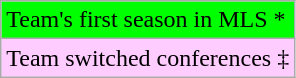<table class="wikitable">
<tr>
<td style="background-color: #0F0;">Team's first season in MLS *</td>
</tr>
<tr>
<td style="background-color: #FCF;">Team switched conferences ‡</td>
</tr>
</table>
